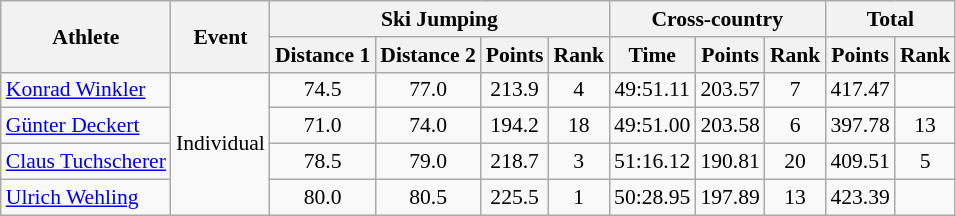<table class="wikitable" style="font-size:90%">
<tr>
<th rowspan="2">Athlete</th>
<th rowspan="2">Event</th>
<th colspan="4">Ski Jumping</th>
<th colspan="3">Cross-country</th>
<th colspan="2">Total</th>
</tr>
<tr>
<th>Distance 1</th>
<th>Distance 2</th>
<th>Points</th>
<th>Rank</th>
<th>Time</th>
<th>Points</th>
<th>Rank</th>
<th>Points</th>
<th>Rank</th>
</tr>
<tr>
<td><a href='#'>Konrad Winkler</a></td>
<td rowspan="4">Individual</td>
<td align="center">74.5</td>
<td align="center">77.0</td>
<td align="center">213.9</td>
<td align="center">4</td>
<td align="center">49:51.11</td>
<td align="center">203.57</td>
<td align="center">7</td>
<td align="center">417.47</td>
<td align="center"></td>
</tr>
<tr>
<td><a href='#'>Günter Deckert</a></td>
<td align="center">71.0</td>
<td align="center">74.0</td>
<td align="center">194.2</td>
<td align="center">18</td>
<td align="center">49:51.00</td>
<td align="center">203.58</td>
<td align="center">6</td>
<td align="center">397.78</td>
<td align="center">13</td>
</tr>
<tr>
<td><a href='#'>Claus Tuchscherer</a></td>
<td align="center">78.5</td>
<td align="center">79.0</td>
<td align="center">218.7</td>
<td align="center">3</td>
<td align="center">51:16.12</td>
<td align="center">190.81</td>
<td align="center">20</td>
<td align="center">409.51</td>
<td align="center">5</td>
</tr>
<tr>
<td><a href='#'>Ulrich Wehling</a></td>
<td align="center">80.0</td>
<td align="center">80.5</td>
<td align="center">225.5</td>
<td align="center">1</td>
<td align="center">50:28.95</td>
<td align="center">197.89</td>
<td align="center">13</td>
<td align="center">423.39</td>
<td align="center"></td>
</tr>
</table>
